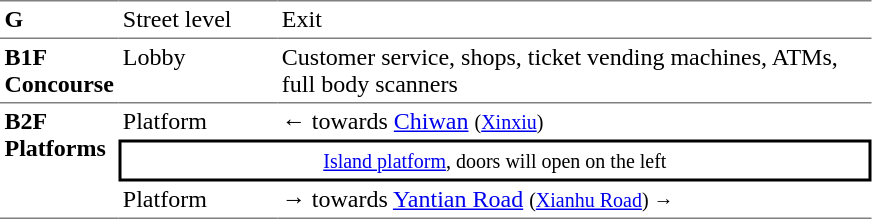<table table border=0 cellspacing=0 cellpadding=3>
<tr>
<td style="border-top:solid 1px gray;" width=50 valign=top><strong>G</strong></td>
<td style="border-top:solid 1px gray;" width=100 valign=top>Street level</td>
<td style="border-top:solid 1px gray;" width=390 valign=top>Exit</td>
</tr>
<tr>
<td style="border-bottom:solid 1px gray; border-top:solid 1px gray;" valign=top width=50><strong>B1F<br>Concourse</strong></td>
<td style="border-bottom:solid 1px gray; border-top:solid 1px gray;" valign=top width=100>Lobby</td>
<td style="border-bottom:solid 1px gray; border-top:solid 1px gray;" valign=top width=390>Customer service, shops, ticket vending machines, ATMs, full body scanners</td>
</tr>
<tr>
<td style="border-bottom:solid 1px gray;" rowspan="3" valign=top><strong>B2F<br>Platforms</strong></td>
<td>Platform</td>
<td>←  towards <a href='#'>Chiwan</a> <small>(<a href='#'>Xinxiu</a>)</small></td>
</tr>
<tr>
<td style="border-right:solid 2px black;border-left:solid 2px black;border-top:solid 2px black;border-bottom:solid 2px black;text-align:center;" colspan=2><small><a href='#'>Island platform</a>, doors will open on the left</small></td>
</tr>
<tr>
<td style="border-bottom:solid 1px gray;">Platform</td>
<td style="border-bottom:solid 1px gray;"><span>→</span>  towards <a href='#'>Yantian Road</a> <small>(<a href='#'>Xianhu Road</a>) →</small></td>
</tr>
</table>
